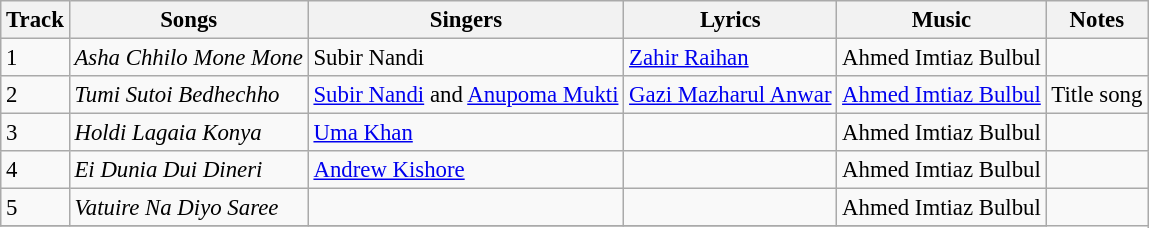<table class="wikitable" style="font-size:95%;">
<tr>
<th>Track</th>
<th>Songs</th>
<th>Singers</th>
<th>Lyrics</th>
<th>Music</th>
<th>Notes</th>
</tr>
<tr>
<td>1</td>
<td><em>Asha Chhilo Mone Mone</em></td>
<td>Subir Nandi</td>
<td><a href='#'>Zahir Raihan</a></td>
<td>Ahmed Imtiaz Bulbul</td>
<td></td>
</tr>
<tr>
<td>2</td>
<td><em>Tumi Sutoi Bedhechho</em></td>
<td><a href='#'>Subir Nandi</a> and <a href='#'>Anupoma Mukti</a></td>
<td><a href='#'>Gazi Mazharul Anwar</a></td>
<td><a href='#'>Ahmed Imtiaz Bulbul</a></td>
<td>Title song</td>
</tr>
<tr>
<td>3</td>
<td><em>Holdi Lagaia Konya </em></td>
<td><a href='#'>Uma Khan</a></td>
<td></td>
<td>Ahmed Imtiaz Bulbul</td>
<td></td>
</tr>
<tr>
<td>4</td>
<td><em>Ei Dunia Dui Dineri</em></td>
<td><a href='#'>Andrew Kishore</a></td>
<td></td>
<td>Ahmed Imtiaz Bulbul</td>
<td></td>
</tr>
<tr>
<td>5</td>
<td><em>Vatuire Na Diyo Saree</em></td>
<td></td>
<td></td>
<td>Ahmed Imtiaz Bulbul</td>
</tr>
<tr>
</tr>
</table>
